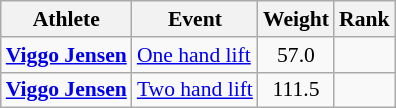<table class="wikitable" style="font-size:90%">
<tr>
<th>Athlete</th>
<th>Event</th>
<th>Weight</th>
<th>Rank</th>
</tr>
<tr>
<td><strong><a href='#'>Viggo Jensen</a></strong></td>
<td><a href='#'>One hand lift</a></td>
<td align="center">57.0</td>
<td align="center"></td>
</tr>
<tr>
<td><strong><a href='#'>Viggo Jensen</a></strong></td>
<td><a href='#'>Two hand lift</a></td>
<td align="center">111.5</td>
<td align="center"></td>
</tr>
</table>
